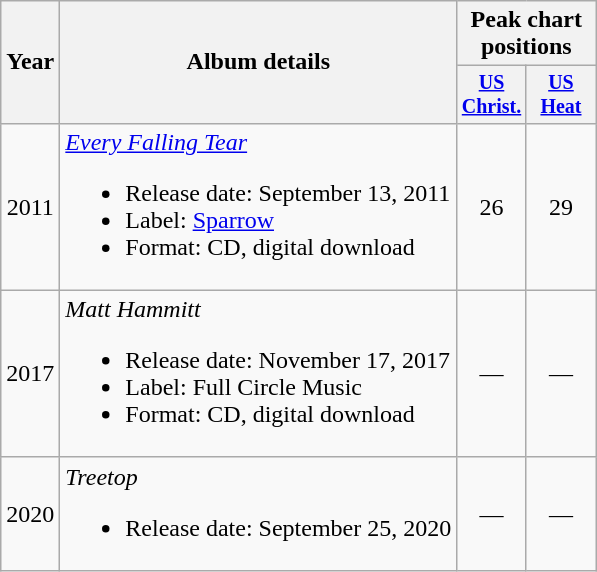<table class="wikitable" style="text-align:center;">
<tr>
<th rowspan="2">Year</th>
<th rowspan="2">Album details</th>
<th colspan="4">Peak chart positions</th>
</tr>
<tr style="font-size:smaller;">
<th width="40"><a href='#'>US<br>Christ.</a></th>
<th width="40"><a href='#'>US<br>Heat</a></th>
</tr>
<tr>
<td>2011</td>
<td align="left"><em><a href='#'>Every Falling Tear</a></em><br><ul><li>Release date: September 13, 2011</li><li>Label: <a href='#'>Sparrow</a></li><li>Format: CD, digital download</li></ul></td>
<td>26<br></td>
<td>29<br></td>
</tr>
<tr>
<td>2017</td>
<td align="left"><em>Matt Hammitt</em><br><ul><li>Release date: November 17, 2017</li><li>Label: Full Circle Music</li><li>Format: CD, digital download</li></ul></td>
<td>—</td>
<td>—</td>
</tr>
<tr>
<td>2020</td>
<td align="left"><em>Treetop</em><br><ul><li>Release date: September 25, 2020</li></ul></td>
<td>—</td>
<td>—</td>
</tr>
</table>
